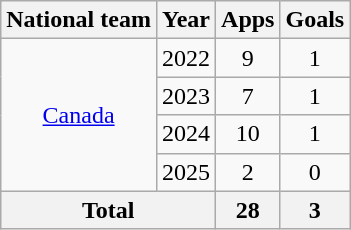<table class="wikitable" style="text-align:center">
<tr>
<th>National team</th>
<th>Year</th>
<th>Apps</th>
<th>Goals</th>
</tr>
<tr>
<td rowspan="4"><a href='#'>Canada</a></td>
<td>2022</td>
<td>9</td>
<td>1</td>
</tr>
<tr>
<td>2023</td>
<td>7</td>
<td>1</td>
</tr>
<tr>
<td>2024</td>
<td>10</td>
<td>1</td>
</tr>
<tr>
<td>2025</td>
<td>2</td>
<td>0</td>
</tr>
<tr>
<th colspan="2">Total</th>
<th>28</th>
<th>3</th>
</tr>
</table>
